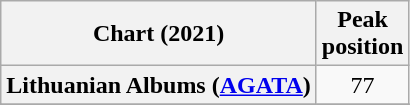<table class="wikitable sortable plainrowheaders" style="text-align:center">
<tr>
<th scope="col">Chart (2021)</th>
<th scope="col">Peak<br>position</th>
</tr>
<tr>
<th scope="row">Lithuanian Albums (<a href='#'>AGATA</a>)</th>
<td>77</td>
</tr>
<tr>
</tr>
<tr>
</tr>
<tr>
</tr>
</table>
